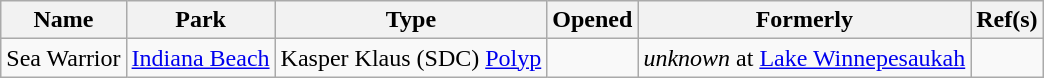<table class="wikitable">
<tr>
<th>Name</th>
<th>Park</th>
<th>Type</th>
<th>Opened</th>
<th>Formerly</th>
<th class="unsortable">Ref(s)</th>
</tr>
<tr>
<td>Sea Warrior</td>
<td><a href='#'>Indiana Beach</a></td>
<td>Kasper Klaus (SDC) <a href='#'>Polyp</a></td>
<td></td>
<td><em>unknown</em> at <a href='#'>Lake Winnepesaukah</a></td>
<td></td>
</tr>
</table>
